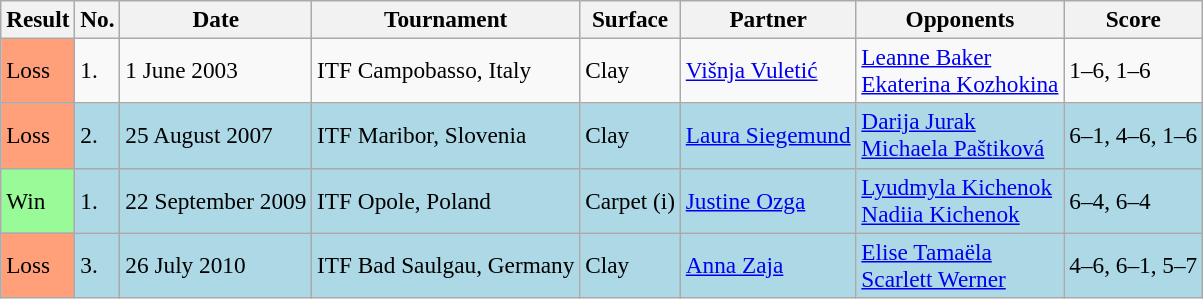<table class="sortable wikitable" style="font-size:97%;">
<tr>
<th>Result</th>
<th>No.</th>
<th>Date</th>
<th>Tournament</th>
<th>Surface</th>
<th>Partner</th>
<th>Opponents</th>
<th class="unsortable">Score</th>
</tr>
<tr>
<td style="background:#ffa07a;">Loss</td>
<td>1.</td>
<td>1 June 2003</td>
<td>ITF Campobasso, Italy</td>
<td>Clay</td>
<td> <a href='#'>Višnja Vuletić</a></td>
<td> <a href='#'>Leanne Baker</a> <br>  <a href='#'>Ekaterina Kozhokina</a></td>
<td>1–6, 1–6</td>
</tr>
<tr style="background:lightblue;">
<td style="background:#ffa07a;">Loss</td>
<td>2.</td>
<td>25 August 2007</td>
<td>ITF Maribor, Slovenia</td>
<td>Clay</td>
<td> <a href='#'>Laura Siegemund</a></td>
<td> <a href='#'>Darija Jurak</a> <br>  <a href='#'>Michaela Paštiková</a></td>
<td>6–1, 4–6, 1–6</td>
</tr>
<tr style="background:lightblue;">
<td bgcolor="98FB98">Win</td>
<td>1.</td>
<td>22 September 2009</td>
<td>ITF Opole, Poland</td>
<td>Carpet (i)</td>
<td> <a href='#'>Justine Ozga</a></td>
<td> <a href='#'>Lyudmyla Kichenok</a> <br>  <a href='#'>Nadiia Kichenok</a></td>
<td>6–4, 6–4</td>
</tr>
<tr style="background:lightblue;">
<td style="background:#ffa07a;">Loss</td>
<td>3.</td>
<td>26 July 2010</td>
<td>ITF Bad Saulgau, Germany</td>
<td>Clay</td>
<td> <a href='#'>Anna Zaja</a></td>
<td> <a href='#'>Elise Tamaëla</a> <br>  <a href='#'>Scarlett Werner</a></td>
<td>4–6, 6–1, 5–7</td>
</tr>
</table>
